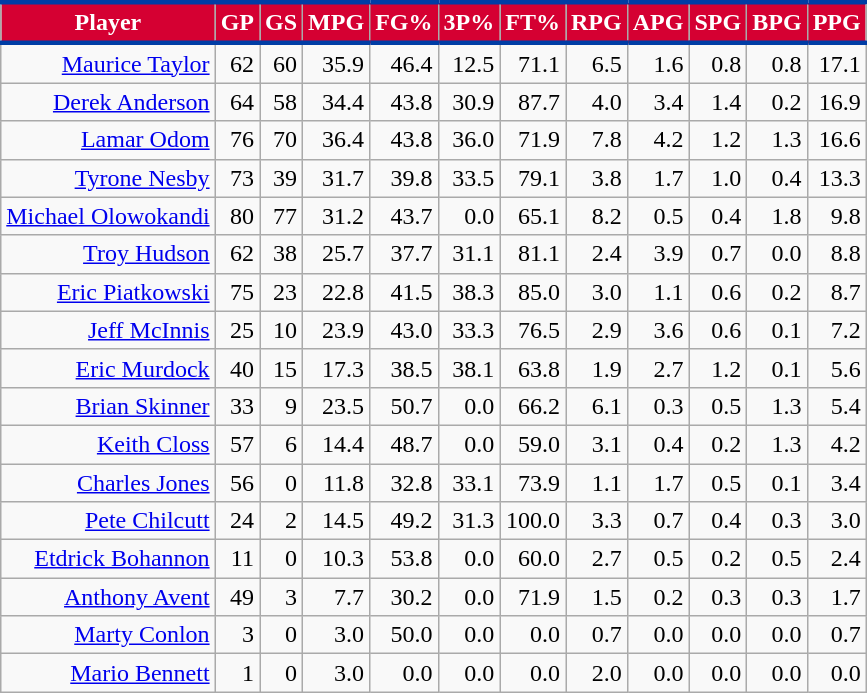<table class="wikitable sortable" style="text-align:right;">
<tr>
<th style="background:#D50032; color:#FFFFFF; border-top:#003DA5 3px solid; border-bottom:#003DA5 3px solid;">Player</th>
<th style="background:#D50032; color:#FFFFFF; border-top:#003DA5 3px solid; border-bottom:#003DA5 3px solid;">GP</th>
<th style="background:#D50032; color:#FFFFFF; border-top:#003DA5 3px solid; border-bottom:#003DA5 3px solid;">GS</th>
<th style="background:#D50032; color:#FFFFFF; border-top:#003DA5 3px solid; border-bottom:#003DA5 3px solid;">MPG</th>
<th style="background:#D50032; color:#FFFFFF; border-top:#003DA5 3px solid; border-bottom:#003DA5 3px solid;">FG%</th>
<th style="background:#D50032; color:#FFFFFF; border-top:#003DA5 3px solid; border-bottom:#003DA5 3px solid;">3P%</th>
<th style="background:#D50032; color:#FFFFFF; border-top:#003DA5 3px solid; border-bottom:#003DA5 3px solid;">FT%</th>
<th style="background:#D50032; color:#FFFFFF; border-top:#003DA5 3px solid; border-bottom:#003DA5 3px solid;">RPG</th>
<th style="background:#D50032; color:#FFFFFF; border-top:#003DA5 3px solid; border-bottom:#003DA5 3px solid;">APG</th>
<th style="background:#D50032; color:#FFFFFF; border-top:#003DA5 3px solid; border-bottom:#003DA5 3px solid;">SPG</th>
<th style="background:#D50032; color:#FFFFFF; border-top:#003DA5 3px solid; border-bottom:#003DA5 3px solid;">BPG</th>
<th style="background:#D50032; color:#FFFFFF; border-top:#003DA5 3px solid; border-bottom:#003DA5 3px solid;">PPG</th>
</tr>
<tr>
<td><a href='#'>Maurice Taylor</a></td>
<td>62</td>
<td>60</td>
<td>35.9</td>
<td>46.4</td>
<td>12.5</td>
<td>71.1</td>
<td>6.5</td>
<td>1.6</td>
<td>0.8</td>
<td>0.8</td>
<td>17.1</td>
</tr>
<tr>
<td><a href='#'>Derek Anderson</a></td>
<td>64</td>
<td>58</td>
<td>34.4</td>
<td>43.8</td>
<td>30.9</td>
<td>87.7</td>
<td>4.0</td>
<td>3.4</td>
<td>1.4</td>
<td>0.2</td>
<td>16.9</td>
</tr>
<tr>
<td><a href='#'>Lamar Odom</a></td>
<td>76</td>
<td>70</td>
<td>36.4</td>
<td>43.8</td>
<td>36.0</td>
<td>71.9</td>
<td>7.8</td>
<td>4.2</td>
<td>1.2</td>
<td>1.3</td>
<td>16.6</td>
</tr>
<tr>
<td><a href='#'>Tyrone Nesby</a></td>
<td>73</td>
<td>39</td>
<td>31.7</td>
<td>39.8</td>
<td>33.5</td>
<td>79.1</td>
<td>3.8</td>
<td>1.7</td>
<td>1.0</td>
<td>0.4</td>
<td>13.3</td>
</tr>
<tr>
<td><a href='#'>Michael Olowokandi</a></td>
<td>80</td>
<td>77</td>
<td>31.2</td>
<td>43.7</td>
<td>0.0</td>
<td>65.1</td>
<td>8.2</td>
<td>0.5</td>
<td>0.4</td>
<td>1.8</td>
<td>9.8</td>
</tr>
<tr>
<td><a href='#'>Troy Hudson</a></td>
<td>62</td>
<td>38</td>
<td>25.7</td>
<td>37.7</td>
<td>31.1</td>
<td>81.1</td>
<td>2.4</td>
<td>3.9</td>
<td>0.7</td>
<td>0.0</td>
<td>8.8</td>
</tr>
<tr>
<td><a href='#'>Eric Piatkowski</a></td>
<td>75</td>
<td>23</td>
<td>22.8</td>
<td>41.5</td>
<td>38.3</td>
<td>85.0</td>
<td>3.0</td>
<td>1.1</td>
<td>0.6</td>
<td>0.2</td>
<td>8.7</td>
</tr>
<tr>
<td><a href='#'>Jeff McInnis</a></td>
<td>25</td>
<td>10</td>
<td>23.9</td>
<td>43.0</td>
<td>33.3</td>
<td>76.5</td>
<td>2.9</td>
<td>3.6</td>
<td>0.6</td>
<td>0.1</td>
<td>7.2</td>
</tr>
<tr>
<td><a href='#'>Eric Murdock</a></td>
<td>40</td>
<td>15</td>
<td>17.3</td>
<td>38.5</td>
<td>38.1</td>
<td>63.8</td>
<td>1.9</td>
<td>2.7</td>
<td>1.2</td>
<td>0.1</td>
<td>5.6</td>
</tr>
<tr>
<td><a href='#'>Brian Skinner</a></td>
<td>33</td>
<td>9</td>
<td>23.5</td>
<td>50.7</td>
<td>0.0</td>
<td>66.2</td>
<td>6.1</td>
<td>0.3</td>
<td>0.5</td>
<td>1.3</td>
<td>5.4</td>
</tr>
<tr>
<td><a href='#'>Keith Closs</a></td>
<td>57</td>
<td>6</td>
<td>14.4</td>
<td>48.7</td>
<td>0.0</td>
<td>59.0</td>
<td>3.1</td>
<td>0.4</td>
<td>0.2</td>
<td>1.3</td>
<td>4.2</td>
</tr>
<tr>
<td><a href='#'>Charles Jones</a></td>
<td>56</td>
<td>0</td>
<td>11.8</td>
<td>32.8</td>
<td>33.1</td>
<td>73.9</td>
<td>1.1</td>
<td>1.7</td>
<td>0.5</td>
<td>0.1</td>
<td>3.4</td>
</tr>
<tr>
<td><a href='#'>Pete Chilcutt</a></td>
<td>24</td>
<td>2</td>
<td>14.5</td>
<td>49.2</td>
<td>31.3</td>
<td>100.0</td>
<td>3.3</td>
<td>0.7</td>
<td>0.4</td>
<td>0.3</td>
<td>3.0</td>
</tr>
<tr>
<td><a href='#'>Etdrick Bohannon</a></td>
<td>11</td>
<td>0</td>
<td>10.3</td>
<td>53.8</td>
<td>0.0</td>
<td>60.0</td>
<td>2.7</td>
<td>0.5</td>
<td>0.2</td>
<td>0.5</td>
<td>2.4</td>
</tr>
<tr>
<td><a href='#'>Anthony Avent</a></td>
<td>49</td>
<td>3</td>
<td>7.7</td>
<td>30.2</td>
<td>0.0</td>
<td>71.9</td>
<td>1.5</td>
<td>0.2</td>
<td>0.3</td>
<td>0.3</td>
<td>1.7</td>
</tr>
<tr>
<td><a href='#'>Marty Conlon</a></td>
<td>3</td>
<td>0</td>
<td>3.0</td>
<td>50.0</td>
<td>0.0</td>
<td>0.0</td>
<td>0.7</td>
<td>0.0</td>
<td>0.0</td>
<td>0.0</td>
<td>0.7</td>
</tr>
<tr>
<td><a href='#'>Mario Bennett</a></td>
<td>1</td>
<td>0</td>
<td>3.0</td>
<td>0.0</td>
<td>0.0</td>
<td>0.0</td>
<td>2.0</td>
<td>0.0</td>
<td>0.0</td>
<td>0.0</td>
<td>0.0</td>
</tr>
</table>
